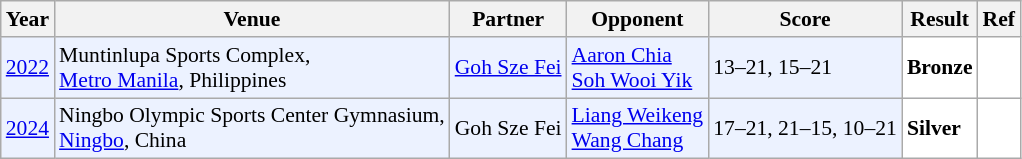<table class="sortable wikitable" style="font-size: 90%;">
<tr>
<th>Year</th>
<th>Venue</th>
<th>Partner</th>
<th>Opponent</th>
<th>Score</th>
<th>Result</th>
<th>Ref</th>
</tr>
<tr style="background:#ECF2FF">
<td align="center"><a href='#'>2022</a></td>
<td align="left">Muntinlupa Sports Complex,<br><a href='#'>Metro Manila</a>, Philippines</td>
<td align="left"> <a href='#'>Goh Sze Fei</a></td>
<td align="left"> <a href='#'>Aaron Chia</a><br> <a href='#'>Soh Wooi Yik</a></td>
<td align="left">13–21, 15–21</td>
<td style="text-align:left; background:white"> <strong>Bronze</strong></td>
<td style="text-align:center; background:white"></td>
</tr>
<tr style="background:#ECF2FF">
<td align="center"><a href='#'>2024</a></td>
<td align="left">Ningbo Olympic Sports Center Gymnasium,<br><a href='#'>Ningbo</a>, China</td>
<td align="left"> Goh Sze Fei</td>
<td align="left"> <a href='#'>Liang Weikeng</a><br> <a href='#'>Wang Chang</a></td>
<td align="left">17–21, 21–15, 10–21</td>
<td style="text-align:left; background:white"> <strong>Silver</strong></td>
<td style="text-align:center; background:white"></td>
</tr>
</table>
